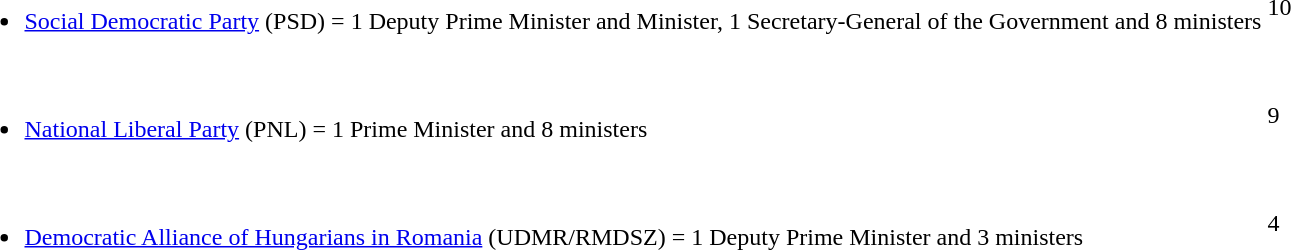<table>
<tr>
<td><br><ul><li><a href='#'>Social Democratic Party</a> (PSD) = 1 Deputy Prime Minister and Minister, 1 Secretary-General of the Government and 8 ministers</li></ul></td>
<td><div>10</div></td>
</tr>
<tr>
<td><br><ul><li><a href='#'>National Liberal Party</a> (PNL) = 1 Prime Minister and 8 ministers</li></ul></td>
<td><div>9</div></td>
</tr>
<tr>
<td><br><ul><li><a href='#'>Democratic Alliance of Hungarians in Romania</a> (UDMR/RMDSZ) = 1 Deputy Prime Minister and 3 ministers</li></ul></td>
<td><div>4</div></td>
</tr>
<tr>
</tr>
</table>
